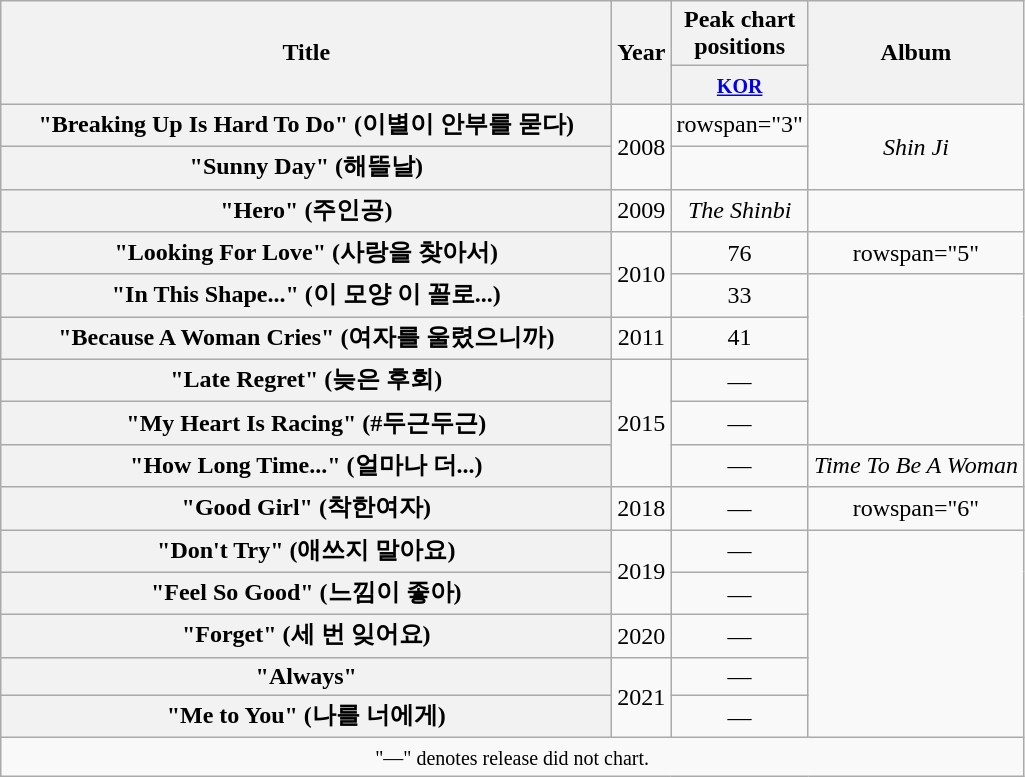<table class="wikitable plainrowheaders" style="text-align:center;">
<tr>
<th scope="col" rowspan="2" style="width:25em;">Title</th>
<th scope="col" rowspan="2">Year</th>
<th scope="col" colspan="1" style="width:5em;">Peak chart positions</th>
<th scope="col" rowspan="2">Album</th>
</tr>
<tr>
<th><small><a href='#'>KOR</a><br></small></th>
</tr>
<tr>
<th scope="row">"Breaking Up Is Hard To Do" (이별이 안부를 묻다)<br></th>
<td rowspan="2">2008</td>
<td>rowspan="3" </td>
<td rowspan="2"><em>Shin Ji</em></td>
</tr>
<tr>
<th scope="row">"Sunny Day" (해뜰날)<br></th>
</tr>
<tr>
<th scope="row">"Hero" (주인공)<br></th>
<td>2009</td>
<td><em>The Shinbi</em></td>
</tr>
<tr>
<th scope="row">"Looking For Love" (사랑을 찾아서)<br></th>
<td rowspan="2">2010</td>
<td>76</td>
<td>rowspan="5" </td>
</tr>
<tr>
<th scope="row">"In This Shape..." (이 모양 이 꼴로...)</th>
<td>33</td>
</tr>
<tr>
<th scope="row">"Because A Woman Cries" (여자를 울렸으니까)</th>
<td>2011</td>
<td>41</td>
</tr>
<tr>
<th scope="row">"Late Regret" (늦은 후회)</th>
<td rowspan="3">2015</td>
<td>—</td>
</tr>
<tr>
<th scope="row">"My Heart Is Racing" (#두근두근)</th>
<td>—</td>
</tr>
<tr>
<th scope="row">"How Long Time..." (얼마나 더...)<br></th>
<td>—</td>
<td><em>Time To Be A Woman</em></td>
</tr>
<tr>
<th scope="row">"Good Girl" (착한여자)</th>
<td>2018</td>
<td>—</td>
<td>rowspan="6" </td>
</tr>
<tr>
<th scope="row">"Don't Try" (애쓰지 말아요)</th>
<td rowspan="2">2019</td>
<td>—</td>
</tr>
<tr>
<th scope="row">"Feel So Good" (느낌이 좋아)</th>
<td>—</td>
</tr>
<tr>
<th scope="row">"Forget" (세 번 잊어요)</th>
<td>2020</td>
<td>—</td>
</tr>
<tr>
<th scope="row">"Always"</th>
<td rowspan="2">2021</td>
<td>—</td>
</tr>
<tr>
<th scope="row">"Me to You" (나를 너에게)</th>
<td>—</td>
</tr>
<tr>
<td colspan="4"><small>"—" denotes release did not chart.</small></td>
</tr>
</table>
